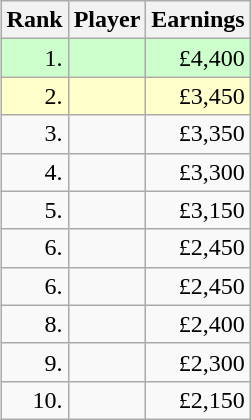<table class="wikitable" style="float:right; text-align:right; margin-left:1em">
<tr>
<th>Rank</th>
<th>Player</th>
<th>Earnings</th>
</tr>
<tr style="background-color:#ccffcc">
<td>1.</td>
<td style="text-align:left"><strong><em></em></strong></td>
<td>£4,400</td>
</tr>
<tr style="background-color:#ffffcc">
<td>2.</td>
<td style="text-align:left"><em></em></td>
<td>£3,450</td>
</tr>
<tr>
<td>3.</td>
<td style="text-align:left"></td>
<td>£3,350</td>
</tr>
<tr>
<td>4.</td>
<td style="text-align:left"></td>
<td>£3,300</td>
</tr>
<tr>
<td>5.</td>
<td style="text-align:left"></td>
<td>£3,150</td>
</tr>
<tr>
<td>6.</td>
<td style="text-align:left"></td>
<td>£2,450</td>
</tr>
<tr>
<td>6.</td>
<td style="text-align:left"></td>
<td>£2,450</td>
</tr>
<tr>
<td>8.</td>
<td style="text-align:left"></td>
<td>£2,400</td>
</tr>
<tr>
<td>9.</td>
<td style="text-align:left"></td>
<td>£2,300</td>
</tr>
<tr>
<td>10.</td>
<td style="text-align:left"></td>
<td>£2,150</td>
</tr>
</table>
